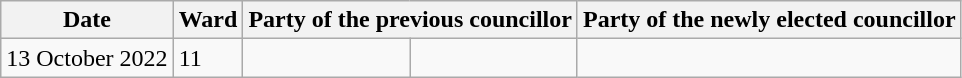<table class="wikitable">
<tr>
<th>Date</th>
<th>Ward</th>
<th colspan=2>Party of the previous councillor</th>
<th colspan=2>Party of the newly elected councillor</th>
</tr>
<tr>
<td>13 October 2022</td>
<td>11</td>
<td></td>
<td></td>
</tr>
</table>
